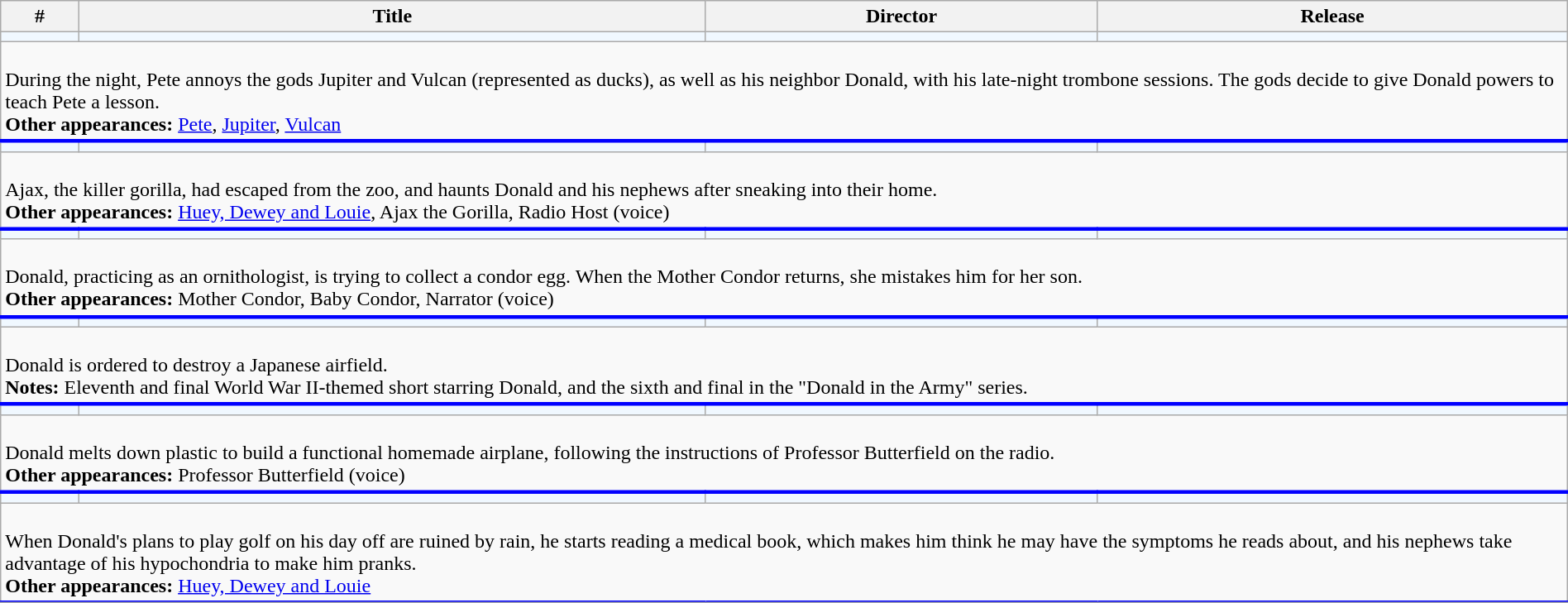<table class="wikitable sortable" width="100%">
<tr>
<th width="5%">#</th>
<th width="40%">Title</th>
<th width="25%" class="unsortable">Director</th>
<th width="30%">Release</th>
</tr>
<tr>
<td style="background-color: #F0F8FF"></td>
<td style="background-color: #F0F8FF"></td>
<td style="background-color: #F0F8FF"></td>
<td style="background-color: #F0F8FF"></td>
</tr>
<tr class="expand-child" style="border-bottom: 3px solid #0000FF;">
<td colspan="4"><br>During the night, Pete annoys the gods Jupiter and Vulcan (represented as ducks), as well as his neighbor Donald, with his late-night trombone sessions. The gods decide to give Donald powers to teach Pete a lesson.<br><strong>Other appearances:</strong> <a href='#'>Pete</a>, <a href='#'>Jupiter</a>, <a href='#'>Vulcan</a></td>
</tr>
<tr>
<td style="background-color: #F0F8FF"></td>
<td style="background-color: #F0F8FF"></td>
<td style="background-color: #F0F8FF"></td>
<td style="background-color: #F0F8FF"></td>
</tr>
<tr class="expand-child" style="border-bottom: 3px solid #0000FF;">
<td colspan="4"><br>Ajax, the killer gorilla, had escaped from the zoo, and haunts Donald and his nephews after sneaking into their home.<br><strong>Other appearances:</strong> <a href='#'>Huey, Dewey and Louie</a>, Ajax the Gorilla, Radio Host (voice)</td>
</tr>
<tr>
<td style="background-color: #F0F8FF"></td>
<td style="background-color: #F0F8FF"></td>
<td style="background-color: #F0F8FF"></td>
<td style="background-color: #F0F8FF"></td>
</tr>
<tr class="expand-child" style="border-bottom: 3px solid #0000FF;">
<td colspan="4"><br>Donald, practicing as an ornithologist, is trying to collect a condor egg. When the Mother Condor returns, she mistakes him for her son.<br><strong>Other appearances:</strong> Mother Condor, Baby Condor, Narrator (voice)</td>
</tr>
<tr>
<td style="background-color: #F0F8FF"></td>
<td style="background-color: #F0F8FF"></td>
<td style="background-color: #F0F8FF"></td>
<td style="background-color: #F0F8FF"></td>
</tr>
<tr class="expand-child" style="border-bottom: 3px solid #0000FF;">
<td colspan="4"><br>Donald is ordered to destroy a Japanese airfield.<br><strong>Notes:</strong> Eleventh and final World War II-themed short starring Donald, and the sixth and final in the "Donald in the Army" series.</td>
</tr>
<tr>
<td style="background-color: #F0F8FF"></td>
<td style="background-color: #F0F8FF"></td>
<td style="background-color: #F0F8FF"></td>
<td style="background-color: #F0F8FF"></td>
</tr>
<tr class="expand-child" style="border-bottom: 3px solid #0000FF;">
<td colspan="4"><br>Donald melts down plastic to build a functional homemade airplane, following the instructions of Professor Butterfield on the radio.<br><strong>Other appearances:</strong> Professor Butterfield (voice)</td>
</tr>
<tr>
<td style="background-color: #F0F8FF"></td>
<td style="background-color: #F0F8FF"></td>
<td style="background-color: #F0F8FF"></td>
<td style="background-color: #F0F8FF"></td>
</tr>
<tr class="expand-child" style="border-bottom: 3px solid #0000FF;">
<td colspan="4"><br>When Donald's plans to play golf on his day off are ruined by rain, he starts reading a medical book, which makes him think he may have the symptoms he reads about, and his nephews take advantage of his hypochondria to make him pranks.<br><strong>Other appearances:</strong> <a href='#'>Huey, Dewey and Louie</a></td>
</tr>
<tr>
</tr>
</table>
